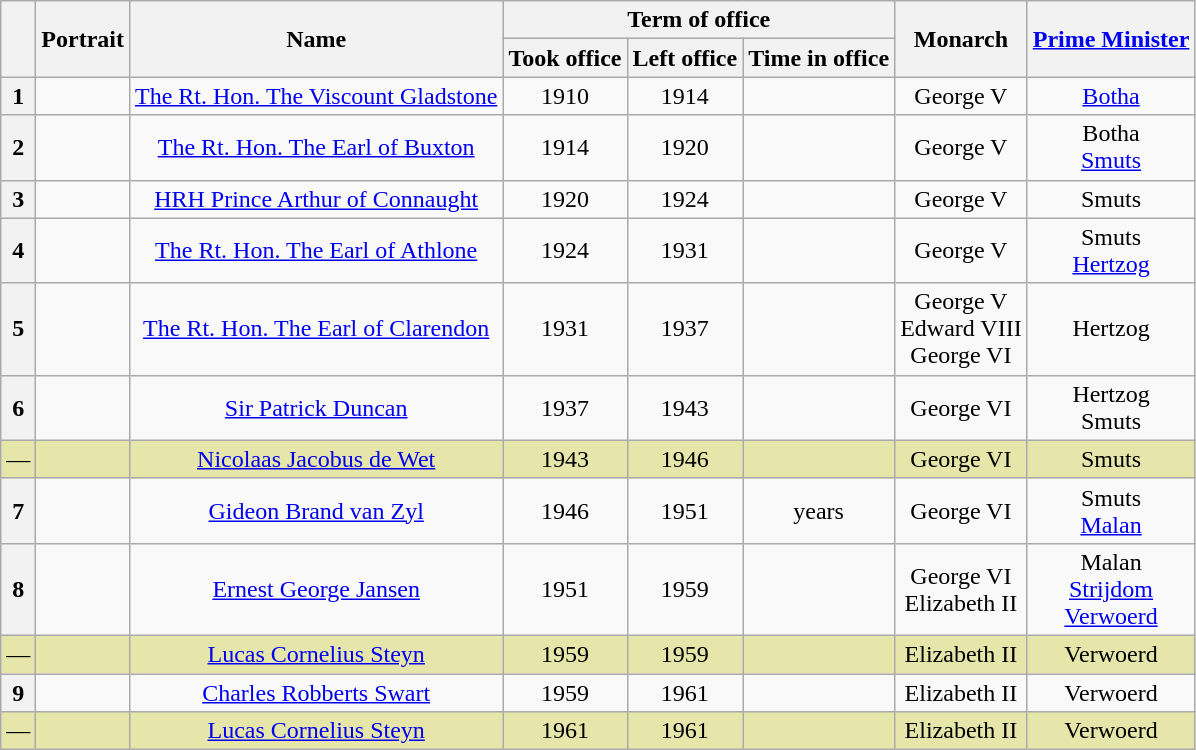<table class="wikitable" style="font-size:100%;text-align:center">
<tr>
<th rowspan="2"></th>
<th rowspan="2">Portrait</th>
<th rowspan="2">Name<br></th>
<th colspan="3">Term of office</th>
<th rowspan="2">Monarch</th>
<th rowspan="2"><a href='#'>Prime Minister</a></th>
</tr>
<tr>
<th>Took office</th>
<th>Left office</th>
<th>Time in office</th>
</tr>
<tr>
<th>1</th>
<td></td>
<td><a href='#'>The Rt. Hon. The Viscount Gladstone</a><br></td>
<td> 1910</td>
<td> 1914</td>
<td></td>
<td>George V</td>
<td><a href='#'>Botha</a></td>
</tr>
<tr>
<th>2</th>
<td></td>
<td><a href='#'>The Rt. Hon. The Earl of Buxton</a><br></td>
<td> 1914</td>
<td> 1920</td>
<td></td>
<td>George V</td>
<td>Botha<br><a href='#'>Smuts</a></td>
</tr>
<tr>
<th>3</th>
<td></td>
<td><a href='#'>HRH Prince Arthur of Connaught</a><br></td>
<td> 1920</td>
<td> 1924</td>
<td></td>
<td>George V</td>
<td>Smuts</td>
</tr>
<tr>
<th>4</th>
<td></td>
<td><a href='#'>The Rt. Hon. The Earl of Athlone</a><br></td>
<td> 1924</td>
<td> 1931</td>
<td></td>
<td>George V</td>
<td>Smuts<br><a href='#'>Hertzog</a></td>
</tr>
<tr>
<th>5</th>
<td></td>
<td><a href='#'>The Rt. Hon. The Earl of Clarendon</a><br></td>
<td> 1931</td>
<td> 1937</td>
<td></td>
<td>George V<br>Edward VIII<br>George VI</td>
<td>Hertzog</td>
</tr>
<tr>
<th>6</th>
<td></td>
<td><a href='#'>Sir Patrick Duncan</a><br></td>
<td> 1937</td>
<td> 1943<br></td>
<td></td>
<td>George VI</td>
<td>Hertzog<br>Smuts</td>
</tr>
<tr style="background:#e6e6aa;">
<td>—</td>
<td></td>
<td><a href='#'>Nicolaas Jacobus de Wet</a><br></td>
<td> 1943</td>
<td> 1946</td>
<td></td>
<td>George VI</td>
<td>Smuts</td>
</tr>
<tr>
<th>7</th>
<td></td>
<td><a href='#'>Gideon Brand van Zyl</a><br></td>
<td> 1946</td>
<td> 1951</td>
<td> years</td>
<td>George VI</td>
<td>Smuts<br><a href='#'>Malan</a></td>
</tr>
<tr>
<th>8</th>
<td></td>
<td><a href='#'>Ernest George Jansen</a><br></td>
<td> 1951</td>
<td> 1959<br></td>
<td></td>
<td>George VI<br>Elizabeth II</td>
<td>Malan<br><a href='#'>Strijdom</a><br><a href='#'>Verwoerd</a></td>
</tr>
<tr style="background:#e6e6aa;">
<td>—</td>
<td></td>
<td><a href='#'>Lucas Cornelius Steyn</a><br></td>
<td> 1959</td>
<td> 1959</td>
<td></td>
<td>Elizabeth II</td>
<td>Verwoerd</td>
</tr>
<tr>
<th>9</th>
<td></td>
<td><a href='#'>Charles Robberts Swart</a><br></td>
<td> 1959</td>
<td> 1961<br></td>
<td></td>
<td>Elizabeth II</td>
<td>Verwoerd</td>
</tr>
<tr style="background:#e6e6aa;">
<td>—</td>
<td></td>
<td><a href='#'>Lucas Cornelius Steyn</a><br></td>
<td> 1961</td>
<td> 1961</td>
<td></td>
<td>Elizabeth II</td>
<td>Verwoerd</td>
</tr>
</table>
